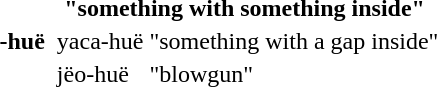<table>
<tr>
<th rowspan="4">-huë</th>
<th colspan="3">"something with something inside"</th>
</tr>
<tr>
<td rowspan="2"><br></td>
<td>yaca-huë</td>
<td colspan="2">"something with a gap inside"</td>
</tr>
<tr>
<td>jëo-huë</td>
<td colspan="2">"blowgun"</td>
</tr>
</table>
